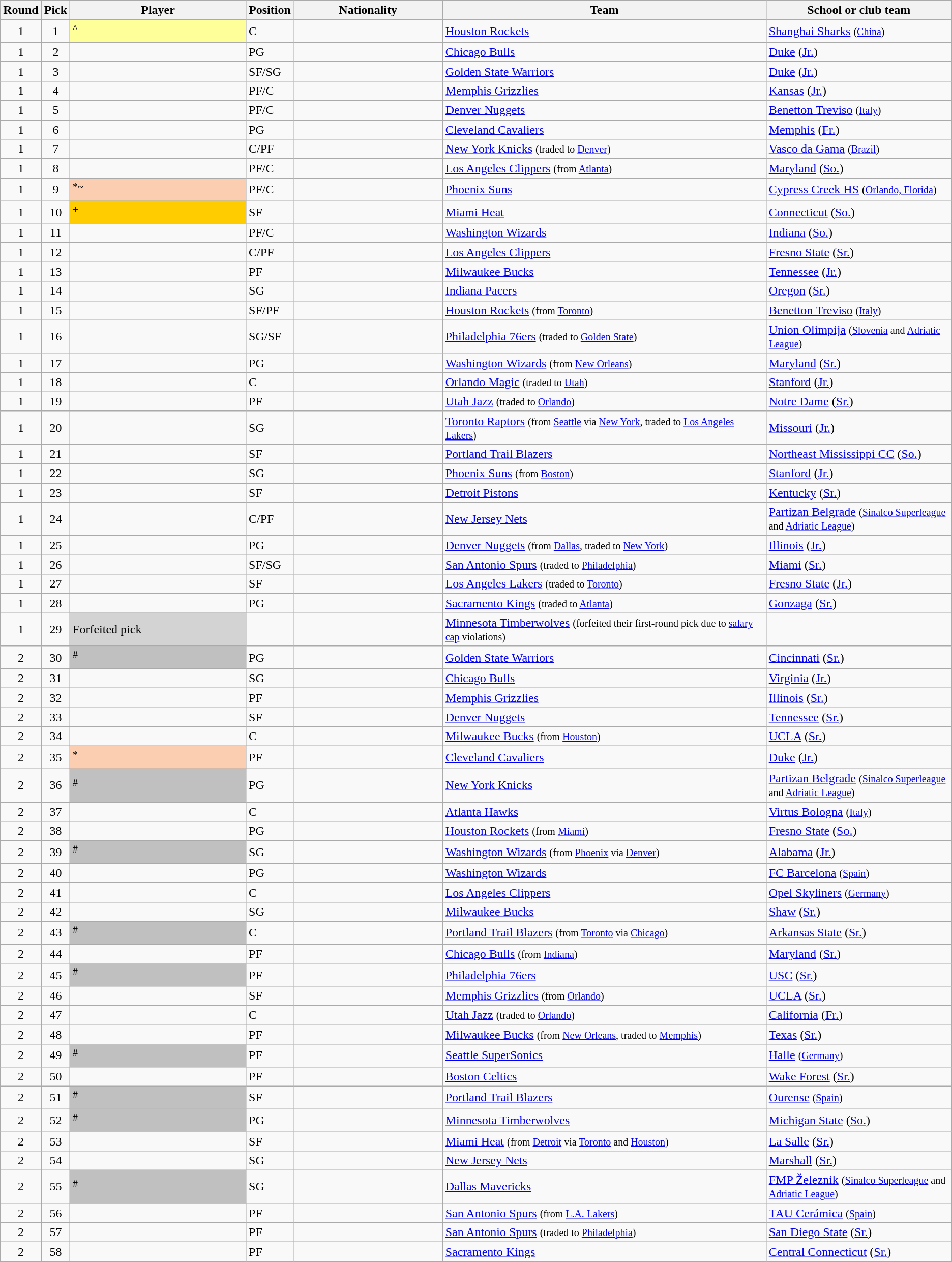<table class="wikitable sortable sortable">
<tr>
<th width="1%">Round</th>
<th width="1%">Pick</th>
<th width="19%">Player</th>
<th width="1%">Position</th>
<th width="16%">Nationality</th>
<th width="35%">Team</th>
<th width="20%">School or club team</th>
</tr>
<tr>
<td align=center>1</td>
<td align=center>1</td>
<td bgcolor="#FFFF99"><sup>^</sup></td>
<td>C</td>
<td></td>
<td><a href='#'>Houston Rockets</a></td>
<td><a href='#'>Shanghai Sharks</a> <small>(<a href='#'>China</a>)</small></td>
</tr>
<tr>
<td align=center>1</td>
<td align=center>2</td>
<td></td>
<td>PG</td>
<td></td>
<td><a href='#'>Chicago Bulls</a></td>
<td><a href='#'>Duke</a> (<a href='#'>Jr.</a>)</td>
</tr>
<tr>
<td align=center>1</td>
<td align=center>3</td>
<td></td>
<td>SF/SG</td>
<td></td>
<td><a href='#'>Golden State Warriors</a></td>
<td><a href='#'>Duke</a> (<a href='#'>Jr.</a>)</td>
</tr>
<tr>
<td align=center>1</td>
<td align=center>4</td>
<td></td>
<td>PF/C</td>
<td></td>
<td><a href='#'>Memphis Grizzlies</a></td>
<td><a href='#'>Kansas</a> (<a href='#'>Jr.</a>)</td>
</tr>
<tr>
<td align=center>1</td>
<td align=center>5</td>
<td></td>
<td>PF/C</td>
<td></td>
<td><a href='#'>Denver Nuggets</a></td>
<td><a href='#'>Benetton Treviso</a> <small>(<a href='#'>Italy</a>)</small></td>
</tr>
<tr>
<td align=center>1</td>
<td align=center>6</td>
<td></td>
<td>PG</td>
<td></td>
<td><a href='#'>Cleveland Cavaliers</a></td>
<td><a href='#'>Memphis</a> (<a href='#'>Fr.</a>)</td>
</tr>
<tr>
<td align=center>1</td>
<td align=center>7</td>
<td></td>
<td>C/PF</td>
<td></td>
<td><a href='#'>New York Knicks</a> <small>(traded to <a href='#'>Denver</a>)</small></td>
<td><a href='#'>Vasco da Gama</a> <small>(<a href='#'>Brazil</a>)</small></td>
</tr>
<tr>
<td align=center>1</td>
<td align=center>8</td>
<td></td>
<td>PF/C</td>
<td></td>
<td><a href='#'>Los Angeles Clippers</a> <small>(from <a href='#'>Atlanta</a>)</small></td>
<td><a href='#'>Maryland</a> (<a href='#'>So.</a>)</td>
</tr>
<tr>
<td align=center>1</td>
<td align=center>9</td>
<td bgcolor="#FBCEB1"><sup>*~</sup></td>
<td>PF/C</td>
<td></td>
<td><a href='#'>Phoenix Suns</a></td>
<td><a href='#'>Cypress Creek HS</a> <small>(<a href='#'>Orlando, Florida</a>)</small></td>
</tr>
<tr>
<td align=center>1</td>
<td align=center>10</td>
<td bgcolor="#FFCC00"><sup>+</sup></td>
<td>SF</td>
<td></td>
<td><a href='#'>Miami Heat</a></td>
<td><a href='#'>Connecticut</a> (<a href='#'>So.</a>)</td>
</tr>
<tr>
<td align=center>1</td>
<td align=center>11</td>
<td></td>
<td>PF/C</td>
<td></td>
<td><a href='#'>Washington Wizards</a></td>
<td><a href='#'>Indiana</a> (<a href='#'>So.</a>)</td>
</tr>
<tr>
<td align=center>1</td>
<td align=center>12</td>
<td></td>
<td>C/PF</td>
<td></td>
<td><a href='#'>Los Angeles Clippers</a></td>
<td><a href='#'>Fresno State</a> (<a href='#'>Sr.</a>)</td>
</tr>
<tr>
<td align=center>1</td>
<td align=center>13</td>
<td></td>
<td>PF</td>
<td></td>
<td><a href='#'>Milwaukee Bucks</a></td>
<td><a href='#'>Tennessee</a> (<a href='#'>Jr.</a>)</td>
</tr>
<tr>
<td align=center>1</td>
<td align=center>14</td>
<td></td>
<td>SG</td>
<td></td>
<td><a href='#'>Indiana Pacers</a></td>
<td><a href='#'>Oregon</a> (<a href='#'>Sr.</a>)</td>
</tr>
<tr>
<td align=center>1</td>
<td align=center>15</td>
<td></td>
<td>SF/PF</td>
<td></td>
<td><a href='#'>Houston Rockets</a> <small>(from <a href='#'>Toronto</a>)</small></td>
<td><a href='#'>Benetton Treviso</a> <small>(<a href='#'>Italy</a>)</small></td>
</tr>
<tr>
<td align=center>1</td>
<td align=center>16</td>
<td></td>
<td>SG/SF</td>
<td></td>
<td><a href='#'>Philadelphia 76ers</a> <small>(traded to <a href='#'>Golden State</a>)</small></td>
<td><a href='#'>Union Olimpija</a> <small>(<a href='#'>Slovenia</a> and <a href='#'>Adriatic League</a>)</small></td>
</tr>
<tr>
<td align=center>1</td>
<td align=center>17</td>
<td></td>
<td>PG</td>
<td></td>
<td><a href='#'>Washington Wizards</a> <small>(from <a href='#'>New Orleans</a>)</small></td>
<td><a href='#'>Maryland</a> (<a href='#'>Sr.</a>)</td>
</tr>
<tr>
<td align=center>1</td>
<td align=center>18</td>
<td></td>
<td>C</td>
<td></td>
<td><a href='#'>Orlando Magic</a> <small>(traded to <a href='#'>Utah</a>)</small></td>
<td><a href='#'>Stanford</a> (<a href='#'>Jr.</a>)</td>
</tr>
<tr>
<td align=center>1</td>
<td align=center>19</td>
<td></td>
<td>PF</td>
<td></td>
<td><a href='#'>Utah Jazz</a> <small>(traded to <a href='#'>Orlando</a>)</small></td>
<td><a href='#'>Notre Dame</a> (<a href='#'>Sr.</a>)</td>
</tr>
<tr>
<td align=center>1</td>
<td align=center>20</td>
<td></td>
<td>SG</td>
<td></td>
<td><a href='#'>Toronto Raptors</a> <small>(from <a href='#'>Seattle</a> via <a href='#'>New York</a>, traded to <a href='#'>Los Angeles Lakers</a>)</small></td>
<td><a href='#'>Missouri</a> (<a href='#'>Jr.</a>)</td>
</tr>
<tr>
<td align=center>1</td>
<td align=center>21</td>
<td></td>
<td>SF</td>
<td></td>
<td><a href='#'>Portland Trail Blazers</a></td>
<td><a href='#'>Northeast Mississippi CC</a> (<a href='#'>So.</a>)</td>
</tr>
<tr>
<td align=center>1</td>
<td align=center>22</td>
<td></td>
<td>SG</td>
<td></td>
<td><a href='#'>Phoenix Suns</a> <small>(from <a href='#'>Boston</a>)</small></td>
<td><a href='#'>Stanford</a> (<a href='#'>Jr.</a>)</td>
</tr>
<tr>
<td align=center>1</td>
<td align=center>23</td>
<td></td>
<td>SF</td>
<td></td>
<td><a href='#'>Detroit Pistons</a></td>
<td><a href='#'>Kentucky</a> (<a href='#'>Sr.</a>)</td>
</tr>
<tr>
<td align=center>1</td>
<td align=center>24</td>
<td></td>
<td>C/PF</td>
<td></td>
<td><a href='#'>New Jersey Nets</a></td>
<td><a href='#'>Partizan Belgrade</a> <small>(<a href='#'>Sinalco Superleague</a> and <a href='#'>Adriatic League</a>)</small></td>
</tr>
<tr>
<td align=center>1</td>
<td align=center>25</td>
<td></td>
<td>PG</td>
<td></td>
<td><a href='#'>Denver Nuggets</a> <small>(from <a href='#'>Dallas</a>, traded to <a href='#'>New York</a>)</small></td>
<td><a href='#'>Illinois</a> (<a href='#'>Jr.</a>)</td>
</tr>
<tr>
<td align=center>1</td>
<td align=center>26</td>
<td></td>
<td>SF/SG</td>
<td></td>
<td><a href='#'>San Antonio Spurs</a> <small>(traded to <a href='#'>Philadelphia</a>)</small></td>
<td><a href='#'>Miami</a> (<a href='#'>Sr.</a>)</td>
</tr>
<tr>
<td align=center>1</td>
<td align=center>27</td>
<td></td>
<td>SF</td>
<td></td>
<td><a href='#'>Los Angeles Lakers</a> <small>(traded to <a href='#'>Toronto</a>)</small></td>
<td><a href='#'>Fresno State</a> (<a href='#'>Jr.</a>)</td>
</tr>
<tr>
<td align=center>1</td>
<td align=center>28</td>
<td></td>
<td>PG</td>
<td></td>
<td><a href='#'>Sacramento Kings</a> <small>(traded to <a href='#'>Atlanta</a>)</small></td>
<td><a href='#'>Gonzaga</a> (<a href='#'>Sr.</a>)</td>
</tr>
<tr>
<td align=center>1</td>
<td align=center>29</td>
<td bgcolor="lightgray">Forfeited pick</td>
<td></td>
<td></td>
<td><a href='#'>Minnesota Timberwolves</a> <small>(forfeited their first-round pick due to <a href='#'>salary cap</a> violations)</small></td>
<td></td>
</tr>
<tr>
<td align=center>2</td>
<td align=center>30</td>
<td bgcolor="C0C0C0"><sup>#</sup></td>
<td>PG</td>
<td></td>
<td><a href='#'>Golden State Warriors</a></td>
<td><a href='#'>Cincinnati</a> (<a href='#'>Sr.</a>)</td>
</tr>
<tr>
<td align=center>2</td>
<td align=center>31</td>
<td></td>
<td>SG</td>
<td></td>
<td><a href='#'>Chicago Bulls</a></td>
<td><a href='#'>Virginia</a> (<a href='#'>Jr.</a>)</td>
</tr>
<tr>
<td align=center>2</td>
<td align=center>32</td>
<td></td>
<td>PF</td>
<td></td>
<td><a href='#'>Memphis Grizzlies</a></td>
<td><a href='#'>Illinois</a> (<a href='#'>Sr.</a>)</td>
</tr>
<tr>
<td align=center>2</td>
<td align=center>33</td>
<td></td>
<td>SF</td>
<td></td>
<td><a href='#'>Denver Nuggets</a></td>
<td><a href='#'>Tennessee</a> (<a href='#'>Sr.</a>)</td>
</tr>
<tr>
<td align=center>2</td>
<td align=center>34</td>
<td></td>
<td>C</td>
<td></td>
<td><a href='#'>Milwaukee Bucks</a> <small>(from <a href='#'>Houston</a>)</small></td>
<td><a href='#'>UCLA</a> (<a href='#'>Sr.</a>)</td>
</tr>
<tr>
<td align=center>2</td>
<td align=center>35</td>
<td bgcolor="#FBCEB1"><sup>*</sup></td>
<td>PF</td>
<td></td>
<td><a href='#'>Cleveland Cavaliers</a></td>
<td><a href='#'>Duke</a> (<a href='#'>Jr.</a>)</td>
</tr>
<tr>
<td align=center>2</td>
<td align=center>36</td>
<td bgcolor="C0C0C0"><sup>#</sup></td>
<td>PG</td>
<td></td>
<td><a href='#'>New York Knicks</a></td>
<td><a href='#'>Partizan Belgrade</a> <small>(<a href='#'>Sinalco Superleague</a> and <a href='#'>Adriatic League</a>)</small></td>
</tr>
<tr>
<td align=center>2</td>
<td align=center>37</td>
<td></td>
<td>C</td>
<td></td>
<td><a href='#'>Atlanta Hawks</a></td>
<td><a href='#'>Virtus Bologna</a> <small>(<a href='#'>Italy</a>)</small></td>
</tr>
<tr>
<td align=center>2</td>
<td align=center>38</td>
<td></td>
<td>PG</td>
<td></td>
<td><a href='#'>Houston Rockets</a> <small>(from <a href='#'>Miami</a>)</small></td>
<td><a href='#'>Fresno State</a> (<a href='#'>So.</a>)</td>
</tr>
<tr>
<td align=center>2</td>
<td align=center>39</td>
<td bgcolor="C0C0C0"><sup>#</sup></td>
<td>SG</td>
<td></td>
<td><a href='#'>Washington Wizards</a> <small>(from <a href='#'>Phoenix</a> via <a href='#'>Denver</a>)</small></td>
<td><a href='#'>Alabama</a> (<a href='#'>Jr.</a>)</td>
</tr>
<tr>
<td align=center>2</td>
<td align=center>40</td>
<td></td>
<td>PG</td>
<td></td>
<td><a href='#'>Washington Wizards</a></td>
<td><a href='#'>FC Barcelona</a> <small>(<a href='#'>Spain</a>)</small></td>
</tr>
<tr>
<td align=center>2</td>
<td align=center>41</td>
<td></td>
<td>C</td>
<td></td>
<td><a href='#'>Los Angeles Clippers</a></td>
<td><a href='#'>Opel Skyliners</a> <small>(<a href='#'>Germany</a>)</small></td>
</tr>
<tr>
<td align=center>2</td>
<td align=center>42</td>
<td></td>
<td>SG</td>
<td></td>
<td><a href='#'>Milwaukee Bucks</a></td>
<td><a href='#'>Shaw</a> (<a href='#'>Sr.</a>)</td>
</tr>
<tr>
<td align=center>2</td>
<td align=center>43</td>
<td bgcolor="C0C0C0"><sup>#</sup></td>
<td>C</td>
<td></td>
<td><a href='#'>Portland Trail Blazers</a> <small>(from <a href='#'>Toronto</a> via <a href='#'>Chicago</a>)</small></td>
<td><a href='#'>Arkansas State</a> (<a href='#'>Sr.</a>)</td>
</tr>
<tr>
<td align=center>2</td>
<td align=center>44</td>
<td></td>
<td>PF</td>
<td></td>
<td><a href='#'>Chicago Bulls</a> <small>(from <a href='#'>Indiana</a>)</small></td>
<td><a href='#'>Maryland</a> (<a href='#'>Sr.</a>)</td>
</tr>
<tr>
<td align=center>2</td>
<td align=center>45</td>
<td bgcolor="C0C0C0"><sup>#</sup></td>
<td>PF</td>
<td></td>
<td><a href='#'>Philadelphia 76ers</a></td>
<td><a href='#'>USC</a> (<a href='#'>Sr.</a>)</td>
</tr>
<tr>
<td align=center>2</td>
<td align=center>46</td>
<td></td>
<td>SF</td>
<td></td>
<td><a href='#'>Memphis Grizzlies</a> <small>(from <a href='#'>Orlando</a>)</small></td>
<td><a href='#'>UCLA</a> (<a href='#'>Sr.</a>)</td>
</tr>
<tr>
<td align=center>2</td>
<td align=center>47</td>
<td></td>
<td>C</td>
<td></td>
<td><a href='#'>Utah Jazz</a> <small>(traded to <a href='#'>Orlando</a>)</small></td>
<td><a href='#'>California</a> (<a href='#'>Fr.</a>)</td>
</tr>
<tr>
<td align=center>2</td>
<td align=center>48</td>
<td></td>
<td>PF</td>
<td></td>
<td><a href='#'>Milwaukee Bucks</a> <small>(from <a href='#'>New Orleans</a>, traded to <a href='#'>Memphis</a>)</small></td>
<td><a href='#'>Texas</a> (<a href='#'>Sr.</a>)</td>
</tr>
<tr>
<td align=center>2</td>
<td align=center>49</td>
<td bgcolor="C0C0C0"><sup>#</sup></td>
<td>PF</td>
<td></td>
<td><a href='#'>Seattle SuperSonics</a></td>
<td><a href='#'>Halle</a> <small>(<a href='#'>Germany</a>)</small></td>
</tr>
<tr>
<td align=center>2</td>
<td align=center>50</td>
<td></td>
<td>PF</td>
<td></td>
<td><a href='#'>Boston Celtics</a></td>
<td><a href='#'>Wake Forest</a> (<a href='#'>Sr.</a>)</td>
</tr>
<tr>
<td align=center>2</td>
<td align=center>51</td>
<td bgcolor="C0C0C0"><sup>#</sup></td>
<td>SF</td>
<td></td>
<td><a href='#'>Portland Trail Blazers</a></td>
<td><a href='#'>Ourense</a> <small>(<a href='#'>Spain</a>)</small></td>
</tr>
<tr>
<td align=center>2</td>
<td align=center>52</td>
<td bgcolor="C0C0C0"><sup>#</sup></td>
<td>PG</td>
<td></td>
<td><a href='#'>Minnesota Timberwolves</a></td>
<td><a href='#'>Michigan State</a> (<a href='#'>So.</a>)</td>
</tr>
<tr>
<td align=center>2</td>
<td align=center>53</td>
<td></td>
<td>SF</td>
<td></td>
<td><a href='#'>Miami Heat</a> <small>(from <a href='#'>Detroit</a> via <a href='#'>Toronto</a> and <a href='#'>Houston</a>)</small></td>
<td><a href='#'>La Salle</a> (<a href='#'>Sr.</a>)</td>
</tr>
<tr>
<td align=center>2</td>
<td align=center>54</td>
<td></td>
<td>SG</td>
<td></td>
<td><a href='#'>New Jersey Nets</a></td>
<td><a href='#'>Marshall</a> (<a href='#'>Sr.</a>)</td>
</tr>
<tr>
<td align=center>2</td>
<td align=center>55</td>
<td bgcolor="C0C0C0"><sup>#</sup></td>
<td>SG</td>
<td></td>
<td><a href='#'>Dallas Mavericks</a></td>
<td><a href='#'>FMP Železnik</a>  <small>(<a href='#'>Sinalco Superleague</a> and <a href='#'>Adriatic League</a>)</small></td>
</tr>
<tr>
<td align=center>2</td>
<td align=center>56</td>
<td></td>
<td>PF</td>
<td></td>
<td><a href='#'>San Antonio Spurs</a> <small>(from <a href='#'>L.A. Lakers</a>)</small></td>
<td><a href='#'>TAU Cerámica</a> <small>(<a href='#'>Spain</a>)</small></td>
</tr>
<tr>
<td align=center>2</td>
<td align=center>57</td>
<td></td>
<td>PF</td>
<td><br></td>
<td><a href='#'>San Antonio Spurs</a> <small>(traded to <a href='#'>Philadelphia</a>)</small></td>
<td><a href='#'>San Diego State</a> (<a href='#'>Sr.</a>)</td>
</tr>
<tr>
<td align=center>2</td>
<td align=center>58</td>
<td></td>
<td>PF</td>
<td></td>
<td><a href='#'>Sacramento Kings</a></td>
<td><a href='#'>Central Connecticut</a> (<a href='#'>Sr.</a>)</td>
</tr>
</table>
